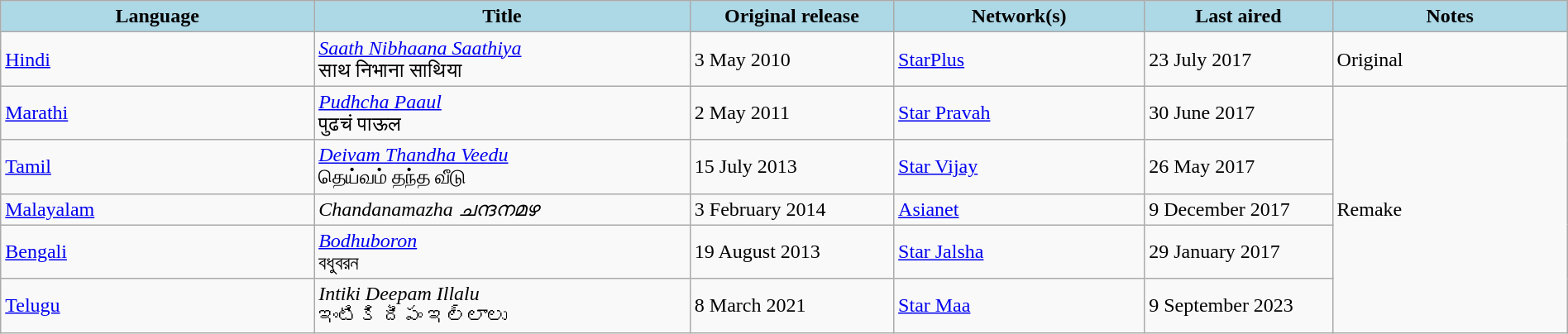<table class="wikitable" style="width: 100%; margin-right: 0;">
<tr>
<th style="background:LightBlue; width:20%;">Language</th>
<th style="background:LightBlue; width:24%;">Title</th>
<th style="background:LightBlue; width:13%;">Original release</th>
<th style="background:LightBlue; width:16%;">Network(s)</th>
<th style="background:LightBlue; width:12%;">Last aired</th>
<th style="background:LightBlue; width:18%;">Notes</th>
</tr>
<tr>
<td><a href='#'>Hindi</a></td>
<td><em><a href='#'>Saath Nibhaana Saathiya</a></em> <br> साथ निभाना साथिया</td>
<td>3 May 2010</td>
<td><a href='#'>StarPlus</a></td>
<td>23 July 2017</td>
<td>Original</td>
</tr>
<tr>
<td><a href='#'>Marathi</a></td>
<td><em><a href='#'>Pudhcha Paaul</a></em> <br> पुढचं पाऊल</td>
<td>2 May 2011</td>
<td><a href='#'>Star Pravah</a></td>
<td>30 June 2017</td>
<td rowspan="5">Remake</td>
</tr>
<tr>
<td><a href='#'>Tamil</a></td>
<td><em><a href='#'>Deivam Thandha Veedu</a></em> <br> தெய்வம் தந்த வீடு</td>
<td>15 July 2013</td>
<td><a href='#'>Star Vijay</a></td>
<td>26 May 2017</td>
</tr>
<tr>
<td><a href='#'>Malayalam</a></td>
<td><em>Chandanamazha ചന്ദനമഴ</em></td>
<td>3 February 2014</td>
<td><a href='#'>Asianet</a></td>
<td>9 December 2017</td>
</tr>
<tr>
<td><a href='#'>Bengali</a></td>
<td><em><a href='#'>Bodhuboron</a></em> <br> বধুবরন</td>
<td>19 August 2013</td>
<td><a href='#'>Star Jalsha</a></td>
<td>29 January 2017</td>
</tr>
<tr>
<td><a href='#'>Telugu</a></td>
<td><em>Intiki Deepam Illalu</em> <br> ఇంటికి దీపం ఇల్లాలు</td>
<td>8 March 2021</td>
<td><a href='#'>Star Maa</a></td>
<td>9 September 2023</td>
</tr>
</table>
